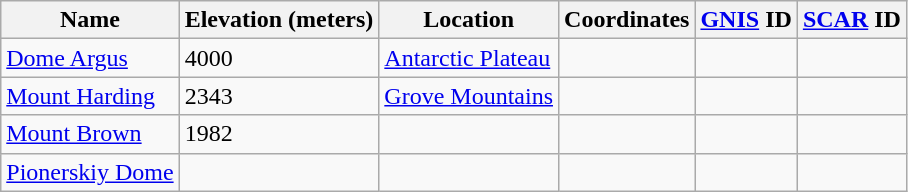<table class="wikitable sortable">
<tr>
<th>Name</th>
<th>Elevation (meters)</th>
<th>Location</th>
<th>Coordinates</th>
<th><a href='#'>GNIS</a> ID</th>
<th><a href='#'>SCAR</a> ID</th>
</tr>
<tr>
<td><a href='#'>Dome Argus</a></td>
<td>4000</td>
<td><a href='#'>Antarctic Plateau</a></td>
<td></td>
<td></td>
<td></td>
</tr>
<tr>
<td><a href='#'>Mount Harding</a></td>
<td>2343</td>
<td><a href='#'>Grove Mountains</a></td>
<td></td>
<td></td>
<td></td>
</tr>
<tr>
<td><a href='#'>Mount Brown</a></td>
<td>1982</td>
<td></td>
<td></td>
<td></td>
<td></td>
</tr>
<tr>
<td><a href='#'>Pionerskiy Dome</a></td>
<td></td>
<td></td>
<td></td>
<td></td>
<td></td>
</tr>
</table>
